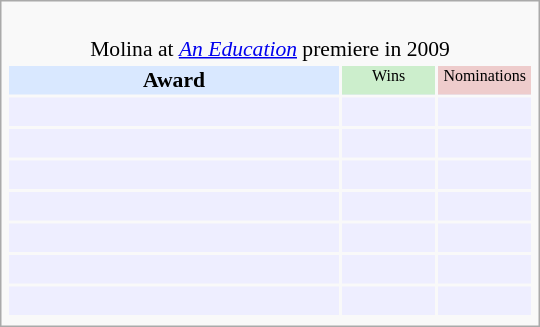<table class="infobox" style="width: 25em; text-align: left; font-size: 90%; vertical-align: middle;">
<tr>
<td colspan="3" style="text-align:center;"><br>Molina at <em><a href='#'>An Education</a></em> premiere in 2009</td>
</tr>
<tr bgcolor=#D9E8FF style="text-align:center;">
<th style="vertical-align: middle;">Award</th>
<td style="background:#cceecc; font-size:8pt;" width="60px">Wins</td>
<td style="background:#eecccc; font-size:8pt;" width="60px">Nominations</td>
</tr>
<tr bgcolor=#eeeeff>
<td align="center"><br></td>
<td></td>
<td></td>
</tr>
<tr bgcolor=#eeeeff>
<td align="center"><br></td>
<td></td>
<td></td>
</tr>
<tr bgcolor=#eeeeff>
<td align="center"><br></td>
<td></td>
<td></td>
</tr>
<tr bgcolor=#eeeeff>
<td align="center"><br></td>
<td></td>
<td></td>
</tr>
<tr bgcolor=#eeeeff>
<td align="center"><br></td>
<td></td>
<td></td>
</tr>
<tr bgcolor=#eeeeff>
<td align="center"><br></td>
<td></td>
<td></td>
</tr>
<tr bgcolor=#eeeeff>
<td align="center"><br></td>
<td></td>
<td></td>
</tr>
<tr bgcolor=#eeeeff>
</tr>
</table>
